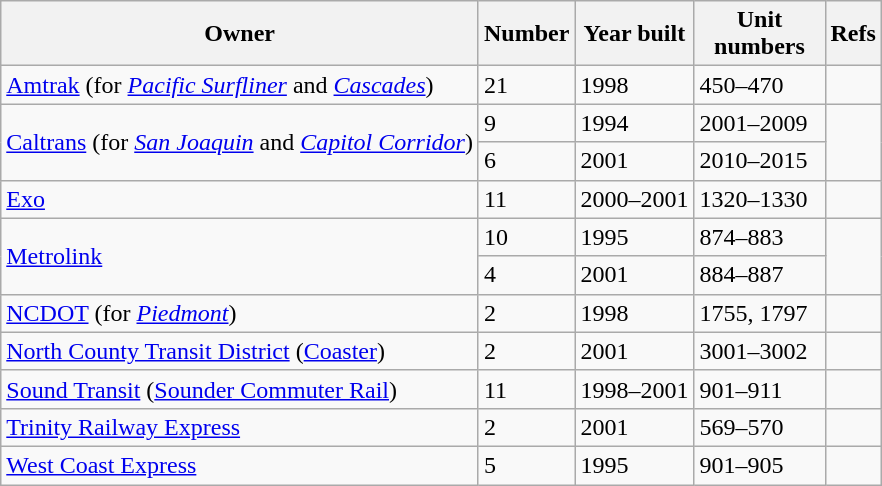<table class="wikitable">
<tr>
<th>Owner</th>
<th>Number</th>
<th>Year built</th>
<th scope="col" width="80px">Unit numbers</th>
<th>Refs</th>
</tr>
<tr>
<td><a href='#'>Amtrak</a> (for <em><a href='#'>Pacific Surfliner</a></em> and <em><a href='#'>Cascades</a></em>)</td>
<td>21</td>
<td>1998</td>
<td>450–470</td>
<td></td>
</tr>
<tr>
<td rowspan="2"><a href='#'>Caltrans</a> (for <em><a href='#'>San Joaquin</a></em> and <em><a href='#'>Capitol Corridor</a></em>)</td>
<td>9</td>
<td>1994</td>
<td>2001–2009</td>
<td rowspan="2"></td>
</tr>
<tr>
<td>6</td>
<td>2001</td>
<td>2010–2015</td>
</tr>
<tr>
<td><a href='#'>Exo</a></td>
<td>11</td>
<td>2000–2001</td>
<td>1320–1330</td>
<td></td>
</tr>
<tr>
<td rowspan=2><a href='#'>Metrolink</a></td>
<td>10</td>
<td>1995</td>
<td>874–883</td>
<td rowspan=2></td>
</tr>
<tr>
<td>4</td>
<td>2001</td>
<td>884–887</td>
</tr>
<tr>
<td><a href='#'>NCDOT</a> (for <em><a href='#'>Piedmont</a></em>)</td>
<td>2</td>
<td>1998</td>
<td>1755, 1797</td>
<td></td>
</tr>
<tr>
<td><a href='#'>North County Transit District</a> (<a href='#'>Coaster</a>)</td>
<td>2</td>
<td>2001</td>
<td>3001–3002</td>
<td></td>
</tr>
<tr>
<td><a href='#'>Sound Transit</a> (<a href='#'>Sounder Commuter Rail</a>)</td>
<td>11</td>
<td>1998–2001</td>
<td>901–911</td>
<td></td>
</tr>
<tr>
<td><a href='#'>Trinity Railway Express</a></td>
<td>2</td>
<td>2001</td>
<td>569–570</td>
<td></td>
</tr>
<tr>
<td><a href='#'>West Coast Express</a></td>
<td>5</td>
<td>1995</td>
<td>901–905</td>
<td></td>
</tr>
</table>
